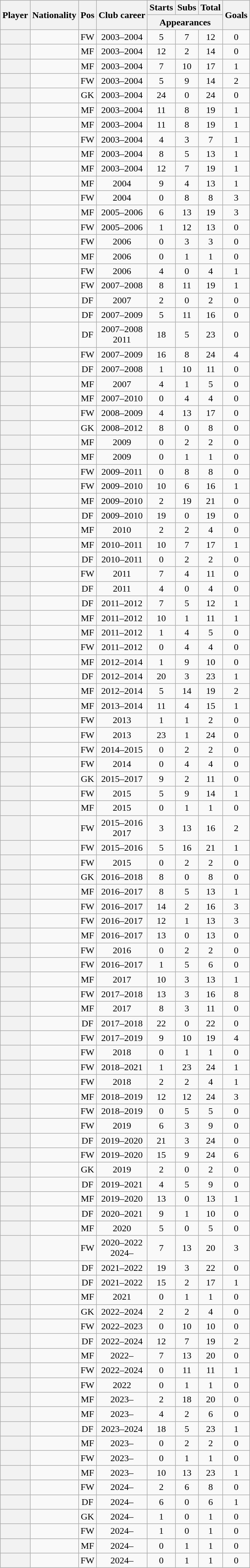<table class="wikitable sortable plainrowheaders" style="text-align:center;">
<tr>
<th scope=col rowspan="2">Player</th>
<th scope=col rowspan="2">Nationality</th>
<th scope=col rowspan="2">Pos</th>
<th scope=col rowspan="2">Club career</th>
<th scope=col>Starts</th>
<th scope=col>Subs</th>
<th scope=col>Total</th>
<th rowspan="2" scope=col>Goals</th>
</tr>
<tr class=unsortable>
<th scope=col colspan="3">Appearances</th>
</tr>
<tr>
<th scope="row"></th>
<td align="left"></td>
<td>FW</td>
<td>2003–2004</td>
<td>5</td>
<td>7</td>
<td>12</td>
<td>0</td>
</tr>
<tr>
<th scope="row"></th>
<td align="left"></td>
<td>MF</td>
<td>2003–2004</td>
<td>12</td>
<td>2</td>
<td>14</td>
<td>0</td>
</tr>
<tr>
<th scope="row"></th>
<td align="left"></td>
<td>MF</td>
<td>2003–2004</td>
<td>7</td>
<td>10</td>
<td>17</td>
<td>1</td>
</tr>
<tr>
<th scope="row"></th>
<td align="left"></td>
<td>FW</td>
<td>2003–2004</td>
<td>5</td>
<td>9</td>
<td>14</td>
<td>2</td>
</tr>
<tr>
<th scope="row"></th>
<td align="left"></td>
<td>GK</td>
<td>2003–2004</td>
<td>24</td>
<td>0</td>
<td>24</td>
<td>0</td>
</tr>
<tr>
<th scope="row"></th>
<td align="left"></td>
<td>MF</td>
<td>2003–2004</td>
<td>11</td>
<td>8</td>
<td>19</td>
<td>1</td>
</tr>
<tr>
<th scope="row"></th>
<td align="left"></td>
<td>MF</td>
<td>2003–2004</td>
<td>11</td>
<td>8</td>
<td>19</td>
<td>1</td>
</tr>
<tr>
<th scope="row"></th>
<td align="left"></td>
<td>FW</td>
<td>2003–2004</td>
<td>4</td>
<td>3</td>
<td>7</td>
<td>1</td>
</tr>
<tr>
<th scope="row"></th>
<td align="left"></td>
<td>MF</td>
<td>2003–2004</td>
<td>8</td>
<td>5</td>
<td>13</td>
<td>1</td>
</tr>
<tr>
<th scope="row"></th>
<td align="left"></td>
<td>MF</td>
<td>2003–2004</td>
<td>12</td>
<td>7</td>
<td>19</td>
<td>1</td>
</tr>
<tr>
<th scope="row"></th>
<td align="left"></td>
<td>MF</td>
<td>2004</td>
<td>9</td>
<td>4</td>
<td>13</td>
<td>1</td>
</tr>
<tr>
<th scope="row"></th>
<td align="left"></td>
<td>FW</td>
<td>2004</td>
<td>0</td>
<td>8</td>
<td>8</td>
<td>3</td>
</tr>
<tr>
<th scope="row"></th>
<td align="left"></td>
<td>MF</td>
<td>2005–2006</td>
<td>6</td>
<td>13</td>
<td>19</td>
<td>3</td>
</tr>
<tr>
<th scope="row"></th>
<td align="left"></td>
<td>FW</td>
<td>2005–2006</td>
<td>1</td>
<td>12</td>
<td>13</td>
<td>0</td>
</tr>
<tr>
<th scope="row"></th>
<td align="left"></td>
<td>FW</td>
<td>2006</td>
<td>0</td>
<td>3</td>
<td>3</td>
<td>0</td>
</tr>
<tr>
<th scope="row"></th>
<td align="left"></td>
<td>MF</td>
<td>2006</td>
<td>0</td>
<td>1</td>
<td>1</td>
<td>0</td>
</tr>
<tr>
<th scope="row"></th>
<td align="left"></td>
<td>FW</td>
<td>2006</td>
<td>4</td>
<td>0</td>
<td>4</td>
<td>1</td>
</tr>
<tr>
<th scope="row"></th>
<td align="left"></td>
<td>FW</td>
<td>2007–2008</td>
<td>8</td>
<td>11</td>
<td>19</td>
<td>1</td>
</tr>
<tr>
<th scope="row"></th>
<td align="left"></td>
<td>DF</td>
<td>2007</td>
<td>2</td>
<td>0</td>
<td>2</td>
<td>0</td>
</tr>
<tr>
<th scope="row"></th>
<td align="left"></td>
<td>DF</td>
<td>2007–2009</td>
<td>5</td>
<td>11</td>
<td>16</td>
<td>0</td>
</tr>
<tr>
<th scope="row"></th>
<td align="left"></td>
<td>DF</td>
<td>2007–2008<br>2011</td>
<td>18</td>
<td>5</td>
<td>23</td>
<td>0</td>
</tr>
<tr>
<th scope="row"></th>
<td align="left"></td>
<td>FW</td>
<td>2007–2009</td>
<td>16</td>
<td>8</td>
<td>24</td>
<td>4</td>
</tr>
<tr>
<th scope="row"></th>
<td align="left"></td>
<td>DF</td>
<td>2007–2008</td>
<td>1</td>
<td>10</td>
<td>11</td>
<td>0</td>
</tr>
<tr>
<th scope="row"></th>
<td align="left"></td>
<td>MF</td>
<td>2007</td>
<td>4</td>
<td>1</td>
<td>5</td>
<td>0</td>
</tr>
<tr>
<th scope="row"></th>
<td align="left"></td>
<td>MF</td>
<td>2007–2010</td>
<td>0</td>
<td>4</td>
<td>4</td>
<td>0</td>
</tr>
<tr>
<th scope="row"></th>
<td align="left"></td>
<td>FW</td>
<td>2008–2009</td>
<td>4</td>
<td>13</td>
<td>17</td>
<td>0</td>
</tr>
<tr>
<th scope="row"></th>
<td align="left"></td>
<td>GK</td>
<td>2008–2012</td>
<td>8</td>
<td>0</td>
<td>8</td>
<td>0</td>
</tr>
<tr>
<th scope="row"></th>
<td align="left"></td>
<td>MF</td>
<td>2009</td>
<td>0</td>
<td>2</td>
<td>2</td>
<td>0</td>
</tr>
<tr>
<th scope="row"></th>
<td align="left"></td>
<td>MF</td>
<td>2009</td>
<td>0</td>
<td>1</td>
<td>1</td>
<td>0</td>
</tr>
<tr>
<th scope="row"></th>
<td align="left"></td>
<td>FW</td>
<td>2009–2011</td>
<td>0</td>
<td>8</td>
<td>8</td>
<td>0</td>
</tr>
<tr>
<th scope="row"></th>
<td align="left"></td>
<td>FW</td>
<td>2009–2010</td>
<td>10</td>
<td>6</td>
<td>16</td>
<td>1</td>
</tr>
<tr>
<th scope="row"></th>
<td align="left"></td>
<td>MF</td>
<td>2009–2010</td>
<td>2</td>
<td>19</td>
<td>21</td>
<td>0</td>
</tr>
<tr>
<th scope="row"></th>
<td align="left"></td>
<td>DF</td>
<td>2009–2010</td>
<td>19</td>
<td>0</td>
<td>19</td>
<td>0</td>
</tr>
<tr>
<th scope="row"></th>
<td align="left"></td>
<td>MF</td>
<td>2010</td>
<td>2</td>
<td>2</td>
<td>4</td>
<td>0</td>
</tr>
<tr>
<th scope="row"></th>
<td align="left"></td>
<td>MF</td>
<td>2010–2011</td>
<td>10</td>
<td>7</td>
<td>17</td>
<td>1</td>
</tr>
<tr>
<th scope="row"></th>
<td align="left"></td>
<td>DF</td>
<td>2010–2011</td>
<td>0</td>
<td>2</td>
<td>2</td>
<td>0</td>
</tr>
<tr>
<th scope="row"></th>
<td align="left"></td>
<td>FW</td>
<td>2011</td>
<td>7</td>
<td>4</td>
<td>11</td>
<td>0</td>
</tr>
<tr>
<th scope="row"></th>
<td align="left"></td>
<td>DF</td>
<td>2011</td>
<td>4</td>
<td>0</td>
<td>4</td>
<td>0</td>
</tr>
<tr>
<th scope="row"></th>
<td align="left"></td>
<td>DF</td>
<td>2011–2012</td>
<td>7</td>
<td>5</td>
<td>12</td>
<td>1</td>
</tr>
<tr>
<th scope="row"></th>
<td align="left"></td>
<td>MF</td>
<td>2011–2012</td>
<td>10</td>
<td>1</td>
<td>11</td>
<td>1</td>
</tr>
<tr>
<th scope="row"></th>
<td align="left"></td>
<td>MF</td>
<td>2011–2012</td>
<td>1</td>
<td>4</td>
<td>5</td>
<td>0</td>
</tr>
<tr>
<th scope="row"></th>
<td align="left"></td>
<td>FW</td>
<td>2011–2012</td>
<td>0</td>
<td>4</td>
<td>4</td>
<td>0</td>
</tr>
<tr>
<th scope="row"></th>
<td align="left"></td>
<td>MF</td>
<td>2012–2014</td>
<td>1</td>
<td>9</td>
<td>10</td>
<td>0</td>
</tr>
<tr>
<th scope="row"></th>
<td align="left"></td>
<td>DF</td>
<td>2012–2014</td>
<td>20</td>
<td>3</td>
<td>23</td>
<td>1</td>
</tr>
<tr>
<th scope="row"></th>
<td align="left"></td>
<td>MF</td>
<td>2012–2014</td>
<td>5</td>
<td>14</td>
<td>19</td>
<td>2</td>
</tr>
<tr>
<th scope="row"></th>
<td align="left"></td>
<td>MF</td>
<td>2013–2014</td>
<td>11</td>
<td>4</td>
<td>15</td>
<td>1</td>
</tr>
<tr>
<th scope="row"></th>
<td align="left"></td>
<td>FW</td>
<td>2013</td>
<td>1</td>
<td>1</td>
<td>2</td>
<td>0</td>
</tr>
<tr>
<th scope="row"></th>
<td align="left"></td>
<td>FW</td>
<td>2013</td>
<td>23</td>
<td>1</td>
<td>24</td>
<td>0</td>
</tr>
<tr>
<th scope="row"></th>
<td align="left"></td>
<td>FW</td>
<td>2014–2015</td>
<td>0</td>
<td>2</td>
<td>2</td>
<td>0</td>
</tr>
<tr>
<th scope="row"></th>
<td align="left"></td>
<td>FW</td>
<td>2014</td>
<td>0</td>
<td>4</td>
<td>4</td>
<td>0</td>
</tr>
<tr>
<th scope="row"></th>
<td align="left"></td>
<td>GK</td>
<td>2015–2017</td>
<td>9</td>
<td>2</td>
<td>11</td>
<td>0</td>
</tr>
<tr>
<th scope="row"></th>
<td align="left"></td>
<td>FW</td>
<td>2015</td>
<td>5</td>
<td>9</td>
<td>14</td>
<td>1</td>
</tr>
<tr>
<th scope="row"></th>
<td align="left"></td>
<td>MF</td>
<td>2015</td>
<td>0</td>
<td>1</td>
<td>1</td>
<td>0</td>
</tr>
<tr>
<th scope="row"></th>
<td align="left"></td>
<td>FW</td>
<td>2015–2016<br>2017</td>
<td>3</td>
<td>13</td>
<td>16</td>
<td>2</td>
</tr>
<tr>
<th scope="row"></th>
<td align="left"></td>
<td>FW</td>
<td>2015–2016</td>
<td>5</td>
<td>16</td>
<td>21</td>
<td>1</td>
</tr>
<tr>
<th scope="row"></th>
<td align="left"></td>
<td>FW</td>
<td>2015</td>
<td>0</td>
<td>2</td>
<td>2</td>
<td>0</td>
</tr>
<tr>
<th scope="row"></th>
<td align="left"></td>
<td>GK</td>
<td>2016–2018</td>
<td>8</td>
<td>0</td>
<td>8</td>
<td>0</td>
</tr>
<tr>
<th scope="row"></th>
<td align="left"></td>
<td>MF</td>
<td>2016–2017</td>
<td>8</td>
<td>5</td>
<td>13</td>
<td>1</td>
</tr>
<tr>
<th scope="row"></th>
<td align="left"></td>
<td>FW</td>
<td>2016–2017</td>
<td>14</td>
<td>2</td>
<td>16</td>
<td>3</td>
</tr>
<tr>
<th scope="row"></th>
<td align="left"></td>
<td>FW</td>
<td>2016–2017</td>
<td>12</td>
<td>1</td>
<td>13</td>
<td>3</td>
</tr>
<tr>
<th scope="row"></th>
<td align="left"></td>
<td>MF</td>
<td>2016–2017</td>
<td>13</td>
<td>0</td>
<td>13</td>
<td>0</td>
</tr>
<tr>
<th scope="row"></th>
<td align="left"></td>
<td>FW</td>
<td>2016</td>
<td>0</td>
<td>2</td>
<td>2</td>
<td>0</td>
</tr>
<tr>
<th scope="row"></th>
<td align="left"></td>
<td>FW</td>
<td>2016–2017</td>
<td>1</td>
<td>5</td>
<td>6</td>
<td>0</td>
</tr>
<tr>
<th scope="row"></th>
<td align="left"></td>
<td>MF</td>
<td>2017</td>
<td>10</td>
<td>3</td>
<td>13</td>
<td>1</td>
</tr>
<tr>
<th scope="row"></th>
<td align="left"></td>
<td>FW</td>
<td>2017–2018</td>
<td>13</td>
<td>3</td>
<td>16</td>
<td>8</td>
</tr>
<tr>
<th scope="row"></th>
<td align="left"></td>
<td>MF</td>
<td>2017</td>
<td>8</td>
<td>3</td>
<td>11</td>
<td>0</td>
</tr>
<tr>
<th scope="row"></th>
<td align="left"></td>
<td>DF</td>
<td>2017–2018</td>
<td>22</td>
<td>0</td>
<td>22</td>
<td>0</td>
</tr>
<tr>
<th scope="row"></th>
<td align="left"></td>
<td>FW</td>
<td>2017–2019</td>
<td>9</td>
<td>10</td>
<td>19</td>
<td>4</td>
</tr>
<tr>
<th scope="row"></th>
<td align="left"></td>
<td>FW</td>
<td>2018</td>
<td>0</td>
<td>1</td>
<td>1</td>
<td>0</td>
</tr>
<tr>
<th scope="row"></th>
<td align="left"></td>
<td>FW</td>
<td>2018–2021</td>
<td>1</td>
<td>23</td>
<td>24</td>
<td>1</td>
</tr>
<tr>
<th scope="row"></th>
<td align="left"></td>
<td>FW</td>
<td>2018</td>
<td>2</td>
<td>2</td>
<td>4</td>
<td>1</td>
</tr>
<tr>
<th scope="row"></th>
<td align="left"></td>
<td>MF</td>
<td>2018–2019</td>
<td>12</td>
<td>12</td>
<td>24</td>
<td>3</td>
</tr>
<tr>
<th scope="row"></th>
<td align="left"></td>
<td>FW</td>
<td>2018–2019</td>
<td>0</td>
<td>5</td>
<td>5</td>
<td>0</td>
</tr>
<tr>
<th scope="row"></th>
<td align="left"></td>
<td>FW</td>
<td>2019</td>
<td>6</td>
<td>3</td>
<td>9</td>
<td>0</td>
</tr>
<tr>
<th scope="row"></th>
<td align="left"></td>
<td>DF</td>
<td>2019–2020</td>
<td>21</td>
<td>3</td>
<td>24</td>
<td>0</td>
</tr>
<tr>
<th scope="row"></th>
<td align="left"></td>
<td>FW</td>
<td>2019–2020</td>
<td>15</td>
<td>9</td>
<td>24</td>
<td>6</td>
</tr>
<tr>
<th scope="row"></th>
<td align="left"></td>
<td>GK</td>
<td>2019</td>
<td>2</td>
<td>0</td>
<td>2</td>
<td>0</td>
</tr>
<tr>
<th scope="row"></th>
<td align="left"></td>
<td>DF</td>
<td>2019–2021</td>
<td>4</td>
<td>5</td>
<td>9</td>
<td>0</td>
</tr>
<tr>
<th scope="row"></th>
<td align="left"></td>
<td>MF</td>
<td>2019–2020</td>
<td>13</td>
<td>0</td>
<td>13</td>
<td>1</td>
</tr>
<tr>
<th scope="row"></th>
<td align="left"></td>
<td>DF</td>
<td>2020–2021</td>
<td>9</td>
<td>1</td>
<td>10</td>
<td>0</td>
</tr>
<tr>
<th scope="row"></th>
<td align="left"></td>
<td>MF</td>
<td>2020</td>
<td>5</td>
<td>0</td>
<td>5</td>
<td>0</td>
</tr>
<tr>
<th scope="row"><strong></strong></th>
<td align="left"></td>
<td>FW</td>
<td>2020–2022<br>2024–</td>
<td>7</td>
<td>13</td>
<td>20</td>
<td>3</td>
</tr>
<tr>
<th scope="row"></th>
<td align="left"></td>
<td>DF</td>
<td>2021–2022</td>
<td>19</td>
<td>3</td>
<td>22</td>
<td>0</td>
</tr>
<tr>
<th scope="row"></th>
<td align="left"></td>
<td>DF</td>
<td>2021–2022</td>
<td>15</td>
<td>2</td>
<td>17</td>
<td>1</td>
</tr>
<tr>
<th scope="row"></th>
<td align="left"></td>
<td>MF</td>
<td>2021</td>
<td>0</td>
<td>1</td>
<td>1</td>
<td>0</td>
</tr>
<tr>
<th scope="row"></th>
<td align="left"></td>
<td>GK</td>
<td>2022–2024</td>
<td>2</td>
<td>2</td>
<td>4</td>
<td>0</td>
</tr>
<tr>
<th scope="row"></th>
<td align="left"></td>
<td>FW</td>
<td>2022–2023</td>
<td>0</td>
<td>10</td>
<td>10</td>
<td>0</td>
</tr>
<tr>
<th scope="row"></th>
<td align="left"></td>
<td>DF</td>
<td>2022–2024</td>
<td>12</td>
<td>7</td>
<td>19</td>
<td>2</td>
</tr>
<tr>
<th scope="row"><strong></strong></th>
<td align="left"></td>
<td>MF</td>
<td>2022–</td>
<td>7</td>
<td>13</td>
<td>20</td>
<td>0</td>
</tr>
<tr>
<th scope="row"></th>
<td align="left"></td>
<td>FW</td>
<td>2022–2024</td>
<td>0</td>
<td>11</td>
<td>11</td>
<td>1</td>
</tr>
<tr>
<th scope="row"></th>
<td align="left"></td>
<td>FW</td>
<td>2022</td>
<td>0</td>
<td>1</td>
<td>1</td>
<td>0</td>
</tr>
<tr>
<th scope="row"><strong></strong></th>
<td align="left"></td>
<td>MF</td>
<td>2023–</td>
<td>2</td>
<td>18</td>
<td>20</td>
<td>0</td>
</tr>
<tr>
<th scope="row"><strong></strong></th>
<td align="left"></td>
<td>MF</td>
<td>2023–</td>
<td>4</td>
<td>2</td>
<td>6</td>
<td>0</td>
</tr>
<tr>
<th scope="row"></th>
<td align="left"></td>
<td>DF</td>
<td>2023–2024</td>
<td>18</td>
<td>5</td>
<td>23</td>
<td>1</td>
</tr>
<tr>
<th scope="row"><strong></strong></th>
<td align="left"></td>
<td>MF</td>
<td>2023–</td>
<td>0</td>
<td>2</td>
<td>2</td>
<td>0</td>
</tr>
<tr>
<th scope="row"><strong></strong></th>
<td align="left"></td>
<td>FW</td>
<td>2023–</td>
<td>0</td>
<td>1</td>
<td>1</td>
<td>0</td>
</tr>
<tr>
<th scope="row"><strong></strong></th>
<td align="left"></td>
<td>MF</td>
<td>2023–</td>
<td>10</td>
<td>13</td>
<td>23</td>
<td>1</td>
</tr>
<tr>
<th scope="row"><strong></strong></th>
<td align="left"></td>
<td>FW</td>
<td>2024–</td>
<td>2</td>
<td>6</td>
<td>8</td>
<td>0</td>
</tr>
<tr>
<th scope="row"><strong></strong></th>
<td align="left"></td>
<td>DF</td>
<td>2024–</td>
<td>6</td>
<td>0</td>
<td>6</td>
<td>1</td>
</tr>
<tr>
<th scope="row"><strong></strong></th>
<td align="left"></td>
<td>GK</td>
<td>2024–</td>
<td>1</td>
<td>0</td>
<td>1</td>
<td>0</td>
</tr>
<tr>
<th scope="row"><strong></strong></th>
<td align="left"></td>
<td>FW</td>
<td>2024–</td>
<td>1</td>
<td>0</td>
<td>1</td>
<td>0</td>
</tr>
<tr>
<th scope="row"><strong></strong></th>
<td align="left"></td>
<td>MF</td>
<td>2024–</td>
<td>0</td>
<td>1</td>
<td>1</td>
<td>0</td>
</tr>
<tr>
<th scope="row"><strong></strong></th>
<td align="left"></td>
<td>FW</td>
<td>2024–</td>
<td>0</td>
<td>1</td>
<td>1</td>
<td>0</td>
</tr>
</table>
